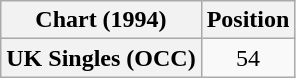<table class="wikitable plainrowheaders" style="text-align:center">
<tr>
<th>Chart (1994)</th>
<th>Position</th>
</tr>
<tr>
<th scope="row">UK Singles (OCC)</th>
<td>54</td>
</tr>
</table>
